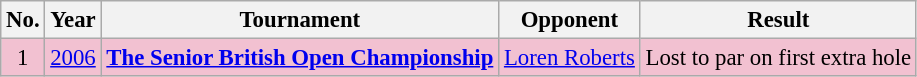<table class="wikitable" style="font-size:95%;">
<tr>
<th>No.</th>
<th>Year</th>
<th>Tournament</th>
<th>Opponent</th>
<th>Result</th>
</tr>
<tr style="background:#F2C1D1;">
<td align=center>1</td>
<td><a href='#'>2006</a></td>
<td><strong><a href='#'>The Senior British Open Championship</a></strong></td>
<td> <a href='#'>Loren Roberts</a></td>
<td>Lost to par on first extra hole</td>
</tr>
</table>
